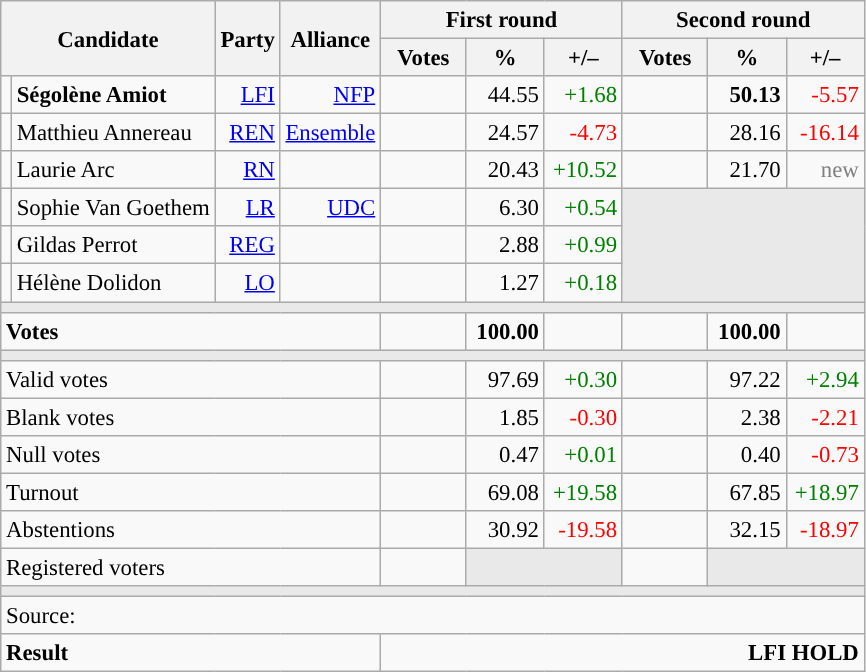<table class="wikitable" style="text-align:right;font-size:95%;">
<tr>
<th rowspan="2" colspan="2">Candidate</th>
<th colspan="1" rowspan="2">Party</th>
<th colspan="1" rowspan="2">Alliance</th>
<th colspan="3">First round</th>
<th colspan="3">Second round</th>
</tr>
<tr>
<th style="width:50px;">Votes</th>
<th style="width:45px;">%</th>
<th style="width:45px;">+/–</th>
<th style="width:50px;">Votes</th>
<th style="width:45px;">%</th>
<th style="width:45px;">+/–</th>
</tr>
<tr>
<td style="color:inherit;background:"></td>
<td style="text-align:left;"><strong>Ségolène Amiot</strong></td>
<td><a href='#'>LFI</a></td>
<td><a href='#'>NFP</a></td>
<td></td>
<td>44.55</td>
<td style="color:green;">+1.68</td>
<td><strong></strong></td>
<td><strong>50.13</strong></td>
<td style="color:red;">-5.57</td>
</tr>
<tr>
<td style="color:inherit;background:"></td>
<td style="text-align:left;">Matthieu Annereau</td>
<td><a href='#'>REN</a></td>
<td><a href='#'>Ensemble</a></td>
<td></td>
<td>24.57</td>
<td style="color:red;">-4.73</td>
<td></td>
<td>28.16</td>
<td style="color:red;">-16.14</td>
</tr>
<tr>
<td style="color:inherit;background:"></td>
<td style="text-align:left;">Laurie Arc</td>
<td><a href='#'>RN</a></td>
<td></td>
<td></td>
<td>20.43</td>
<td style="color:green;">+10.52</td>
<td></td>
<td>21.70</td>
<td style="color:grey;">new</td>
</tr>
<tr>
<td style="color:inherit;background:"></td>
<td style="text-align:left;">Sophie Van Goethem</td>
<td><a href='#'>LR</a></td>
<td><a href='#'>UDC</a></td>
<td></td>
<td>6.30</td>
<td style="color:green;">+0.54</td>
<td colspan="3" rowspan="3" style="background:#E9E9E9;"></td>
</tr>
<tr>
<td style="color:inherit;background:"></td>
<td style="text-align:left;">Gildas Perrot</td>
<td><a href='#'>REG</a></td>
<td></td>
<td></td>
<td>2.88</td>
<td style="color:green;">+0.99</td>
</tr>
<tr>
<td style="color:inherit;background:"></td>
<td style="text-align:left;">Hélène Dolidon</td>
<td><a href='#'>LO</a></td>
<td></td>
<td></td>
<td>1.27</td>
<td style="color:green;">+0.18</td>
</tr>
<tr>
<td colspan="10" style="background:#E9E9E9;"></td>
</tr>
<tr style="font-weight:bold;">
<td colspan="4" style="text-align:left;">Votes</td>
<td></td>
<td>100.00</td>
<td></td>
<td></td>
<td>100.00</td>
<td></td>
</tr>
<tr>
<td colspan="10" style="background:#E9E9E9;"></td>
</tr>
<tr>
<td colspan="4" style="text-align:left;">Valid votes</td>
<td></td>
<td>97.69</td>
<td style="color:green;">+0.30</td>
<td></td>
<td>97.22</td>
<td style="color:green;">+2.94</td>
</tr>
<tr>
<td colspan="4" style="text-align:left;">Blank votes</td>
<td></td>
<td>1.85</td>
<td style="color:red;">-0.30</td>
<td></td>
<td>2.38</td>
<td style="color:red;">-2.21</td>
</tr>
<tr>
<td colspan="4" style="text-align:left;">Null votes</td>
<td></td>
<td>0.47</td>
<td style="color:green;">+0.01</td>
<td></td>
<td>0.40</td>
<td style="color:red;">-0.73</td>
</tr>
<tr>
<td colspan="4" style="text-align:left;">Turnout</td>
<td></td>
<td>69.08</td>
<td style="color:green;">+19.58</td>
<td></td>
<td>67.85</td>
<td style="color:green;">+18.97</td>
</tr>
<tr>
<td colspan="4" style="text-align:left;">Abstentions</td>
<td></td>
<td>30.92</td>
<td style="color:red;">-19.58</td>
<td></td>
<td>32.15</td>
<td style="color:red;">-18.97</td>
</tr>
<tr>
<td colspan="4" style="text-align:left;">Registered voters</td>
<td></td>
<td colspan="2" style="background:#E9E9E9;"></td>
<td></td>
<td colspan="2" style="background:#E9E9E9;"></td>
</tr>
<tr>
<td colspan="10" style="background:#E9E9E9;"></td>
</tr>
<tr>
<td colspan="10" style="text-align:left;">Source: </td>
</tr>
<tr style="font-weight:bold">
<td colspan="4" style="text-align:left;">Result</td>
<td colspan="6" style="background-color:">LFI HOLD</td>
</tr>
</table>
